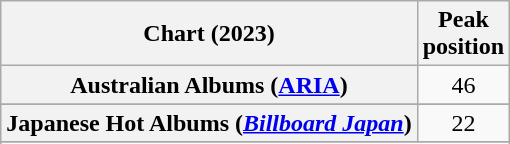<table class="wikitable sortable plainrowheaders" style="text-align:center">
<tr>
<th scope="col">Chart (2023)</th>
<th scope="col">Peak<br>position</th>
</tr>
<tr>
<th scope="row">Australian Albums (<a href='#'>ARIA</a>)</th>
<td>46</td>
</tr>
<tr>
</tr>
<tr>
</tr>
<tr>
</tr>
<tr>
</tr>
<tr>
</tr>
<tr>
</tr>
<tr>
</tr>
<tr>
<th scope="row">Japanese Hot Albums (<em><a href='#'>Billboard Japan</a></em>)</th>
<td>22</td>
</tr>
<tr>
</tr>
<tr>
</tr>
<tr>
</tr>
<tr>
</tr>
<tr>
</tr>
<tr>
</tr>
<tr>
</tr>
<tr>
</tr>
<tr>
</tr>
</table>
